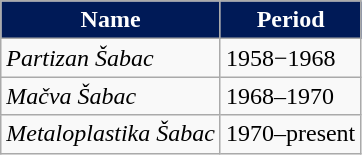<table class="wikitable" style="text-align: left">
<tr>
<th style="color:#FFFFFF; background:#001A57">Name</th>
<th style="color:#FFFFFF; background:#001A57">Period</th>
</tr>
<tr>
<td align=left><em>Partizan Šabac</em></td>
<td>1958−1968</td>
</tr>
<tr>
<td align=left><em>Mačva Šabac</em></td>
<td>1968–1970</td>
</tr>
<tr>
<td align=left><em>Metaloplastika Šabac</em></td>
<td>1970–present</td>
</tr>
</table>
